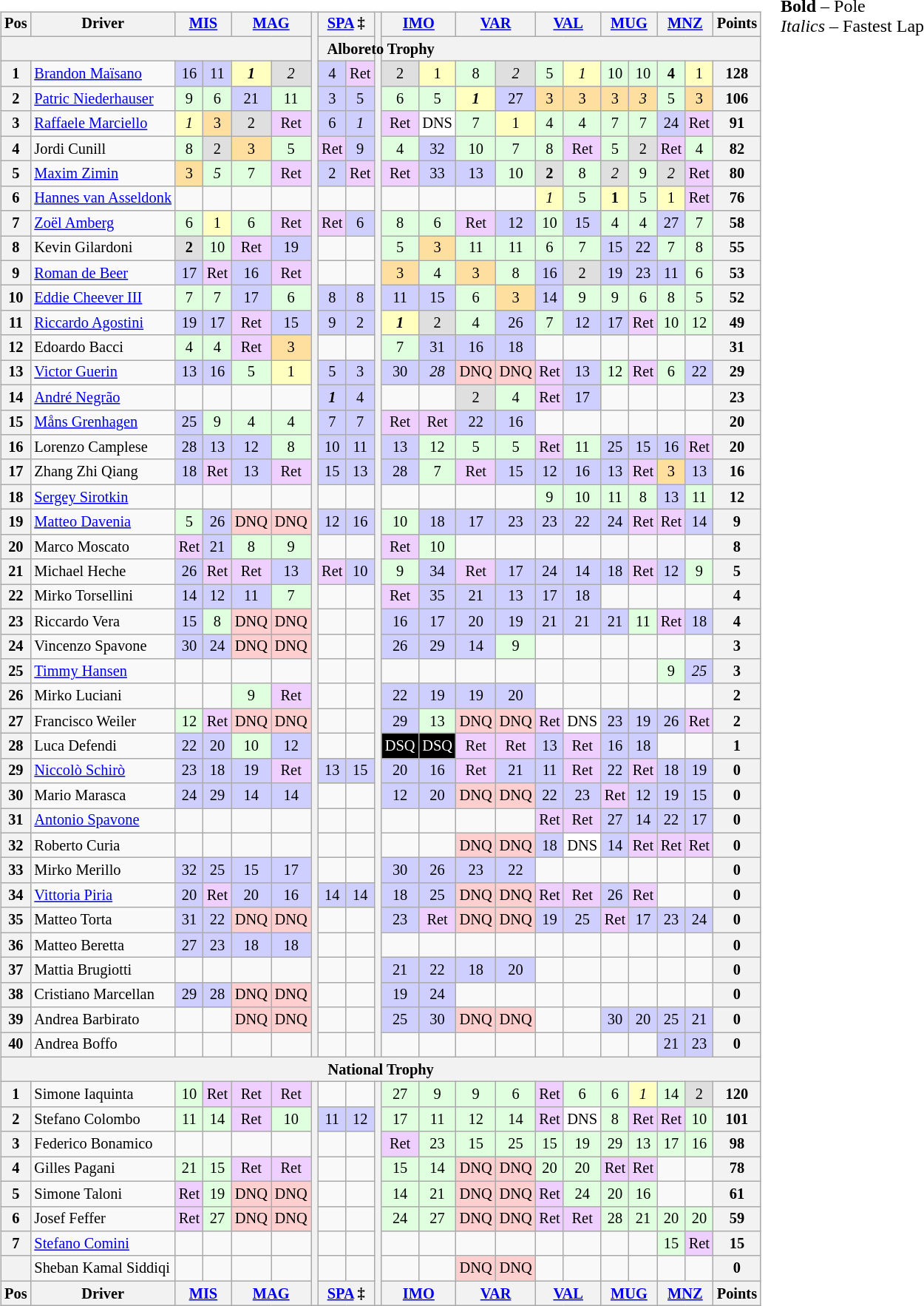<table>
<tr>
<td><br><table class="wikitable" style="font-size:85%; text-align:center">
<tr style="background:#f9f9f9" valign="top">
<th valign="middle">Pos</th>
<th valign="middle">Driver</th>
<th colspan=2><a href='#'>MIS</a><br></th>
<th colspan=2><a href='#'>MAG</a><br></th>
<th rowspan=42></th>
<th colspan=2><a href='#'>SPA</a> ‡<br></th>
<th rowspan=42></th>
<th colspan=2><a href='#'>IMO</a><br></th>
<th colspan=2><a href='#'>VAR</a><br></th>
<th colspan=2><a href='#'>VAL</a><br></th>
<th colspan=2><a href='#'>MUG</a><br></th>
<th colspan=2><a href='#'>MNZ</a><br></th>
<th valign="middle">Points</th>
</tr>
<tr>
<th colspan=21>Alboreto Trophy</th>
</tr>
<tr>
<th>1</th>
<td align="left"> <a href='#'>Brandon Maïsano</a></td>
<td style="background:#cfcfff;">16</td>
<td style="background:#cfcfff;">11</td>
<td style="background:#ffffbf;"><strong><em>1</em></strong></td>
<td style="background:#dfdfdf;"><em>2</em></td>
<td style="background:#cfcfff;">4</td>
<td style="background:#efcfff;">Ret</td>
<td style="background:#dfdfdf;">2</td>
<td style="background:#ffffbf;">1</td>
<td style="background:#dfffdf;">8</td>
<td style="background:#dfdfdf;"><em>2</em></td>
<td style="background:#dfffdf;">5</td>
<td style="background:#ffffbf;"><em>1</em></td>
<td style="background:#dfffdf;">10</td>
<td style="background:#dfffdf;">10</td>
<td style="background:#dfffdf;"><strong>4</strong></td>
<td style="background:#ffffbf;">1</td>
<th>128</th>
</tr>
<tr>
<th>2</th>
<td align="left"> <a href='#'>Patric Niederhauser</a></td>
<td style="background:#dfffdf;">9</td>
<td style="background:#dfffdf;">6</td>
<td style="background:#cfcfff;">21</td>
<td style="background:#dfffdf;">11</td>
<td style="background:#cfcfff;">3</td>
<td style="background:#cfcfff;">5</td>
<td style="background:#dfffdf;">6</td>
<td style="background:#dfffdf;">5</td>
<td style="background:#ffffbf;"><strong><em>1</em></strong></td>
<td style="background:#cfcfff;">27</td>
<td style="background:#ffdf9f;">3</td>
<td style="background:#ffdf9f;">3</td>
<td style="background:#ffdf9f;">3</td>
<td style="background:#ffdf9f;"><em>3</em></td>
<td style="background:#dfffdf;">5</td>
<td style="background:#ffdf9f;">3</td>
<th>106</th>
</tr>
<tr>
<th>3</th>
<td align="left"> <a href='#'>Raffaele Marciello</a></td>
<td style="background:#ffffbf;"><em>1</em></td>
<td style="background:#ffdf9f;">3</td>
<td style="background:#dfdfdf;">2</td>
<td style="background:#efcfff;">Ret</td>
<td style="background:#cfcfff;">6</td>
<td style="background:#cfcfff;"><em>1</em></td>
<td style="background:#efcfff;">Ret</td>
<td style="background:#ffffff;">DNS</td>
<td style="background:#dfffdf;">7</td>
<td style="background:#ffffbf;">1</td>
<td style="background:#dfffdf;">4</td>
<td style="background:#dfffdf;">4</td>
<td style="background:#dfffdf;">7</td>
<td style="background:#dfffdf;">7</td>
<td style="background:#cfcfff;">24</td>
<td style="background:#efcfff;">Ret</td>
<th>91</th>
</tr>
<tr>
<th>4</th>
<td align="left"> Jordi Cunill</td>
<td style="background:#dfffdf;">8</td>
<td style="background:#dfdfdf;">2</td>
<td style="background:#ffdf9f;">3</td>
<td style="background:#dfffdf;">5</td>
<td style="background:#efcfff;">Ret</td>
<td style="background:#cfcfff;">9</td>
<td style="background:#dfffdf;">4</td>
<td style="background:#cfcfff;">32</td>
<td style="background:#dfffdf;">10</td>
<td style="background:#dfffdf;">7</td>
<td style="background:#dfffdf;">8</td>
<td style="background:#efcfff;">Ret</td>
<td style="background:#dfffdf;">5</td>
<td style="background:#dfdfdf;">2</td>
<td style="background:#efcfff;">Ret</td>
<td style="background:#dfffdf;">4</td>
<th>82</th>
</tr>
<tr>
<th>5</th>
<td align="left"> <a href='#'>Maxim Zimin</a></td>
<td style="background:#ffdf9f;">3</td>
<td style="background:#dfffdf;"><em>5</em></td>
<td style="background:#dfffdf;">7</td>
<td style="background:#efcfff;">Ret</td>
<td style="background:#cfcfff;">2</td>
<td style="background:#efcfff;">Ret</td>
<td style="background:#efcfff;">Ret</td>
<td style="background:#cfcfff;">33</td>
<td style="background:#cfcfff;">13</td>
<td style="background:#dfffdf;">10</td>
<td style="background:#dfdfdf;"><strong>2</strong></td>
<td style="background:#dfffdf;">8</td>
<td style="background:#dfdfdf;"><em>2</em></td>
<td style="background:#dfffdf;">9</td>
<td style="background:#dfdfdf;"><em>2</em></td>
<td style="background:#efcfff;">Ret</td>
<th>80</th>
</tr>
<tr>
<th>6</th>
<td align="left" nowrap> <a href='#'>Hannes van Asseldonk</a></td>
<td></td>
<td></td>
<td></td>
<td></td>
<td></td>
<td></td>
<td></td>
<td></td>
<td></td>
<td></td>
<td style="background:#ffffbf;"><em>1</em></td>
<td style="background:#dfffdf;">5</td>
<td style="background:#ffffbf;"><strong>1</strong></td>
<td style="background:#dfffdf;">5</td>
<td style="background:#ffffbf;">1</td>
<td style="background:#efcfff;">Ret</td>
<th>76</th>
</tr>
<tr>
<th>7</th>
<td align="left"> <a href='#'>Zoël Amberg</a></td>
<td style="background:#dfffdf;">6</td>
<td style="background:#ffffbf;">1</td>
<td style="background:#dfffdf;">6</td>
<td style="background:#efcfff;">Ret</td>
<td style="background:#efcfff;">Ret</td>
<td style="background:#cfcfff;">6</td>
<td style="background:#dfffdf;">8</td>
<td style="background:#dfffdf;">6</td>
<td style="background:#efcfff;">Ret</td>
<td style="background:#cfcfff;">12</td>
<td style="background:#dfffdf;">10</td>
<td style="background:#cfcfff;">15</td>
<td style="background:#dfffdf;">4</td>
<td style="background:#dfffdf;">4</td>
<td style="background:#cfcfff;">27</td>
<td style="background:#dfffdf;">7</td>
<th>58</th>
</tr>
<tr>
<th>8</th>
<td align="left"> Kevin Gilardoni</td>
<td style="background:#dfdfdf;"><strong>2</strong></td>
<td style="background:#dfffdf;">10</td>
<td style="background:#efcfff;">Ret</td>
<td style="background:#cfcfff;">19</td>
<td></td>
<td></td>
<td style="background:#dfffdf;">5</td>
<td style="background:#ffdf9f;">3</td>
<td style="background:#dfffdf;">11</td>
<td style="background:#dfffdf;">11</td>
<td style="background:#dfffdf;">6</td>
<td style="background:#dfffdf;">7</td>
<td style="background:#cfcfff;">15</td>
<td style="background:#cfcfff;">22</td>
<td style="background:#dfffdf;">7</td>
<td style="background:#dfffdf;">8</td>
<th>55</th>
</tr>
<tr>
<th>9</th>
<td align="left"> <a href='#'>Roman de Beer</a></td>
<td style="background:#cfcfff;">17</td>
<td style="background:#efcfff;">Ret</td>
<td style="background:#cfcfff;">16</td>
<td style="background:#efcfff;">Ret</td>
<td></td>
<td></td>
<td style="background:#ffdf9f;">3</td>
<td style="background:#dfffdf;">4</td>
<td style="background:#ffdf9f;">3</td>
<td style="background:#dfffdf;">8</td>
<td style="background:#cfcfff;">16</td>
<td style="background:#dfdfdf;">2</td>
<td style="background:#cfcfff;">19</td>
<td style="background:#cfcfff;">23</td>
<td style="background:#cfcfff;">11</td>
<td style="background:#dfffdf;">6</td>
<th>53</th>
</tr>
<tr>
<th>10</th>
<td align="left"> <a href='#'>Eddie Cheever III</a></td>
<td style="background:#dfffdf;">7</td>
<td style="background:#dfffdf;">7</td>
<td style="background:#cfcfff;">17</td>
<td style="background:#dfffdf;">6</td>
<td style="background:#cfcfff;">8</td>
<td style="background:#cfcfff;">8</td>
<td style="background:#cfcfff;">11</td>
<td style="background:#cfcfff;">15</td>
<td style="background:#dfffdf;">6</td>
<td style="background:#ffdf9f;">3</td>
<td style="background:#cfcfff;">14</td>
<td style="background:#dfffdf;">9</td>
<td style="background:#dfffdf;">9</td>
<td style="background:#dfffdf;">6</td>
<td style="background:#dfffdf;">8</td>
<td style="background:#dfffdf;">5</td>
<th>52</th>
</tr>
<tr>
<th>11</th>
<td align="left"> <a href='#'>Riccardo Agostini</a></td>
<td style="background:#cfcfff;">19</td>
<td style="background:#cfcfff;">17</td>
<td style="background:#efcfff;">Ret</td>
<td style="background:#cfcfff;">15</td>
<td style="background:#cfcfff;">9</td>
<td style="background:#cfcfff;">2</td>
<td style="background:#ffffbf;"><strong><em>1</em></strong></td>
<td style="background:#dfdfdf;">2</td>
<td style="background:#dfffdf;">4</td>
<td style="background:#cfcfff;">26</td>
<td style="background:#dfffdf;">7</td>
<td style="background:#cfcfff;">12</td>
<td style="background:#cfcfff;">17</td>
<td style="background:#efcfff;">Ret</td>
<td style="background:#dfffdf;">10</td>
<td style="background:#dfffdf;">12</td>
<th>49</th>
</tr>
<tr>
<th>12</th>
<td align="left"> Edoardo Bacci</td>
<td style="background:#dfffdf;">4</td>
<td style="background:#dfffdf;">4</td>
<td style="background:#efcfff;">Ret</td>
<td style="background:#ffdf9f;">3</td>
<td></td>
<td></td>
<td style="background:#dfffdf;">7</td>
<td style="background:#cfcfff;">31</td>
<td style="background:#cfcfff;">16</td>
<td style="background:#cfcfff;">18</td>
<td></td>
<td></td>
<td></td>
<td></td>
<td></td>
<td></td>
<th>31</th>
</tr>
<tr>
<th>13</th>
<td align="left"> <a href='#'>Victor Guerin</a></td>
<td style="background:#cfcfff;">13</td>
<td style="background:#cfcfff;">16</td>
<td style="background:#dfffdf;">5</td>
<td style="background:#ffffbf;">1</td>
<td style="background:#cfcfff;">5</td>
<td style="background:#cfcfff;">3</td>
<td style="background:#cfcfff;">30</td>
<td style="background:#cfcfff;"><em>28</em></td>
<td style="background:#ffcfcf;">DNQ</td>
<td style="background:#ffcfcf;">DNQ</td>
<td style="background:#efcfff;">Ret</td>
<td style="background:#cfcfff;">13</td>
<td style="background:#dfffdf;">12</td>
<td style="background:#efcfff;">Ret</td>
<td style="background:#dfffdf;">6</td>
<td style="background:#cfcfff;">22</td>
<th>29</th>
</tr>
<tr>
<th>14</th>
<td align="left"> <a href='#'>André Negrão</a></td>
<td></td>
<td></td>
<td></td>
<td></td>
<td style="background:#cfcfff;"><strong><em>1</em></strong></td>
<td style="background:#cfcfff;">4</td>
<td></td>
<td></td>
<td style="background:#dfdfdf;">2</td>
<td style="background:#dfffdf;">4</td>
<td style="background:#efcfff;">Ret</td>
<td style="background:#cfcfff;">17</td>
<td></td>
<td></td>
<td></td>
<td></td>
<th>23</th>
</tr>
<tr>
<th>15</th>
<td align="left"> <a href='#'>Måns Grenhagen</a></td>
<td style="background:#cfcfff;">25</td>
<td style="background:#dfffdf;">9</td>
<td style="background:#dfffdf;">4</td>
<td style="background:#dfffdf;">4</td>
<td style="background:#cfcfff;">7</td>
<td style="background:#cfcfff;">7</td>
<td style="background:#efcfff;">Ret</td>
<td style="background:#efcfff;">Ret</td>
<td style="background:#cfcfff;">22</td>
<td style="background:#cfcfff;">16</td>
<td></td>
<td></td>
<td></td>
<td></td>
<td></td>
<td></td>
<th>20</th>
</tr>
<tr>
<th>16</th>
<td align="left"> Lorenzo Camplese</td>
<td style="background:#cfcfff;">28</td>
<td style="background:#cfcfff;">13</td>
<td style="background:#cfcfff;">12</td>
<td style="background:#dfffdf;">8</td>
<td style="background:#cfcfff;">10</td>
<td style="background:#cfcfff;">11</td>
<td style="background:#cfcfff;">13</td>
<td style="background:#dfffdf;">12</td>
<td style="background:#dfffdf;">5</td>
<td style="background:#dfffdf;">5</td>
<td style="background:#efcfff;">Ret</td>
<td style="background:#dfffdf;">11</td>
<td style="background:#cfcfff;">25</td>
<td style="background:#cfcfff;">15</td>
<td style="background:#cfcfff;">16</td>
<td style="background:#efcfff;">Ret</td>
<th>20</th>
</tr>
<tr>
<th>17</th>
<td align="left"> Zhang Zhi Qiang</td>
<td style="background:#cfcfff;">18</td>
<td style="background:#efcfff;">Ret</td>
<td style="background:#cfcfff;">13</td>
<td style="background:#efcfff;">Ret</td>
<td style="background:#cfcfff;">15</td>
<td style="background:#cfcfff;">13</td>
<td style="background:#cfcfff;">28</td>
<td style="background:#dfffdf;">7</td>
<td style="background:#efcfff;">Ret</td>
<td style="background:#cfcfff;">15</td>
<td style="background:#cfcfff;">12</td>
<td style="background:#cfcfff;">16</td>
<td style="background:#cfcfff;">13</td>
<td style="background:#efcfff;">Ret</td>
<td style="background:#ffdf9f;">3</td>
<td style="background:#cfcfff;">13</td>
<th>16</th>
</tr>
<tr>
<th>18</th>
<td align="left"> <a href='#'>Sergey Sirotkin</a></td>
<td></td>
<td></td>
<td></td>
<td></td>
<td></td>
<td></td>
<td></td>
<td></td>
<td></td>
<td></td>
<td style="background:#dfffdf;">9</td>
<td style="background:#dfffdf;">10</td>
<td style="background:#dfffdf;">11</td>
<td style="background:#dfffdf;">8</td>
<td style="background:#cfcfff;">13</td>
<td style="background:#dfffdf;">11</td>
<th>12</th>
</tr>
<tr>
<th>19</th>
<td align="left"> <a href='#'>Matteo Davenia</a></td>
<td style="background:#dfffdf;">5</td>
<td style="background:#cfcfff;">26</td>
<td style="background:#ffcfcf;">DNQ</td>
<td style="background:#ffcfcf;">DNQ</td>
<td style="background:#cfcfff;">12</td>
<td style="background:#cfcfff;">16</td>
<td style="background:#dfffdf;">10</td>
<td style="background:#cfcfff;">18</td>
<td style="background:#cfcfff;">17</td>
<td style="background:#cfcfff;">23</td>
<td style="background:#cfcfff;">23</td>
<td style="background:#cfcfff;">22</td>
<td style="background:#cfcfff;">24</td>
<td style="background:#efcfff;">Ret</td>
<td style="background:#efcfff;">Ret</td>
<td style="background:#cfcfff;">14</td>
<th>9</th>
</tr>
<tr>
<th>20</th>
<td align="left"> Marco Moscato</td>
<td style="background:#efcfff;">Ret</td>
<td style="background:#cfcfff;">21</td>
<td style="background:#dfffdf;">8</td>
<td style="background:#dfffdf;">9</td>
<td></td>
<td></td>
<td style="background:#efcfff;">Ret</td>
<td style="background:#dfffdf;">10</td>
<td></td>
<td></td>
<td></td>
<td></td>
<td></td>
<td></td>
<td></td>
<td></td>
<th>8</th>
</tr>
<tr>
<th>21</th>
<td align="left"> Michael Heche</td>
<td style="background:#cfcfff;">26</td>
<td style="background:#efcfff;">Ret</td>
<td style="background:#efcfff;">Ret</td>
<td style="background:#cfcfff;">13</td>
<td style="background:#efcfff;">Ret</td>
<td style="background:#cfcfff;">10</td>
<td style="background:#dfffdf;">9</td>
<td style="background:#cfcfff;">34</td>
<td style="background:#efcfff;">Ret</td>
<td style="background:#cfcfff;">17</td>
<td style="background:#cfcfff;">24</td>
<td style="background:#cfcfff;">14</td>
<td style="background:#cfcfff;">18</td>
<td style="background:#efcfff;">Ret</td>
<td style="background:#cfcfff;">12</td>
<td style="background:#dfffdf;">9</td>
<th>5</th>
</tr>
<tr>
<th>22</th>
<td align="left"> Mirko Torsellini</td>
<td style="background:#cfcfff;">14</td>
<td style="background:#cfcfff;">12</td>
<td style="background:#cfcfff;">11</td>
<td style="background:#dfffdf;">7</td>
<td></td>
<td></td>
<td style="background:#efcfff;">Ret</td>
<td style="background:#cfcfff;">35</td>
<td style="background:#cfcfff;">21</td>
<td style="background:#cfcfff;">13</td>
<td style="background:#cfcfff;">17</td>
<td style="background:#cfcfff;">18</td>
<td></td>
<td></td>
<td></td>
<td></td>
<th>4</th>
</tr>
<tr>
<th>23</th>
<td align="left"> Riccardo Vera</td>
<td style="background:#cfcfff;">15</td>
<td style="background:#dfffdf;">8</td>
<td style="background:#ffcfcf;">DNQ</td>
<td style="background:#ffcfcf;">DNQ</td>
<td></td>
<td></td>
<td style="background:#cfcfff;">16</td>
<td style="background:#cfcfff;">17</td>
<td style="background:#cfcfff;">20</td>
<td style="background:#cfcfff;">19</td>
<td style="background:#cfcfff;">21</td>
<td style="background:#cfcfff;">21</td>
<td style="background:#cfcfff;">21</td>
<td style="background:#dfffdf;">11</td>
<td style="background:#efcfff;">Ret</td>
<td style="background:#cfcfff;">18</td>
<th>4</th>
</tr>
<tr>
<th>24</th>
<td align="left"> Vincenzo Spavone</td>
<td style="background:#cfcfff;">30</td>
<td style="background:#cfcfff;">24</td>
<td style="background:#ffcfcf;">DNQ</td>
<td style="background:#ffcfcf;">DNQ</td>
<td></td>
<td></td>
<td style="background:#cfcfff;">26</td>
<td style="background:#cfcfff;">29</td>
<td style="background:#cfcfff;">14</td>
<td style="background:#dfffdf;">9</td>
<td></td>
<td></td>
<td></td>
<td></td>
<td></td>
<td></td>
<th>3</th>
</tr>
<tr>
<th>25</th>
<td align="left"> <a href='#'>Timmy Hansen</a></td>
<td></td>
<td></td>
<td></td>
<td></td>
<td></td>
<td></td>
<td></td>
<td></td>
<td></td>
<td></td>
<td></td>
<td></td>
<td></td>
<td></td>
<td style="background:#dfffdf;">9</td>
<td style="background:#cfcfff;"><em>25</em></td>
<th>3</th>
</tr>
<tr>
<th>26</th>
<td align="left"> Mirko Luciani</td>
<td></td>
<td></td>
<td style="background:#dfffdf;">9</td>
<td style="background:#efcfff;">Ret</td>
<td></td>
<td></td>
<td style="background:#cfcfff;">22</td>
<td style="background:#cfcfff;">19</td>
<td style="background:#cfcfff;">19</td>
<td style="background:#cfcfff;">20</td>
<td></td>
<td></td>
<td></td>
<td></td>
<td></td>
<td></td>
<th>2</th>
</tr>
<tr>
<th>27</th>
<td align="left"> Francisco Weiler</td>
<td style="background:#dfffdf;">12</td>
<td style="background:#efcfff;">Ret</td>
<td style="background:#ffcfcf;">DNQ</td>
<td style="background:#ffcfcf;">DNQ</td>
<td></td>
<td></td>
<td style="background:#cfcfff;">29</td>
<td style="background:#dfffdf;">13</td>
<td style="background:#ffcfcf;">DNQ</td>
<td style="background:#ffcfcf;">DNQ</td>
<td style="background:#efcfff;">Ret</td>
<td style="background:#ffffff;">DNS</td>
<td style="background:#cfcfff;">23</td>
<td style="background:#cfcfff;">19</td>
<td style="background:#cfcfff;">26</td>
<td style="background:#efcfff;">Ret</td>
<th>2</th>
</tr>
<tr>
<th>28</th>
<td align="left"> Luca Defendi</td>
<td style="background:#cfcfff;">22</td>
<td style="background:#cfcfff;">20</td>
<td style="background:#dfffdf;">10</td>
<td style="background:#cfcfff;">12</td>
<td></td>
<td></td>
<td style="background:#000000; color:white;">DSQ</td>
<td style="background:#000000; color:white;">DSQ</td>
<td style="background:#efcfff;">Ret</td>
<td style="background:#efcfff;">Ret</td>
<td style="background:#cfcfff;">13</td>
<td style="background:#efcfff;">Ret</td>
<td style="background:#cfcfff;">16</td>
<td style="background:#cfcfff;">18</td>
<td></td>
<td></td>
<th>1</th>
</tr>
<tr>
<th>29</th>
<td align="left"> <a href='#'>Niccolò Schirò</a></td>
<td style="background:#cfcfff;">23</td>
<td style="background:#cfcfff;">18</td>
<td style="background:#cfcfff;">19</td>
<td style="background:#efcfff;">Ret</td>
<td style="background:#cfcfff;">13</td>
<td style="background:#cfcfff;">15</td>
<td style="background:#cfcfff;">20</td>
<td style="background:#cfcfff;">16</td>
<td style="background:#efcfff;">Ret</td>
<td style="background:#cfcfff;">21</td>
<td style="background:#cfcfff;">11</td>
<td style="background:#efcfff;">Ret</td>
<td style="background:#cfcfff;">22</td>
<td style="background:#efcfff;">Ret</td>
<td style="background:#cfcfff;">18</td>
<td style="background:#cfcfff;">19</td>
<th>0</th>
</tr>
<tr>
<th>30</th>
<td align="left"> Mario Marasca</td>
<td style="background:#cfcfff;">24</td>
<td style="background:#cfcfff;">29</td>
<td style="background:#cfcfff;">14</td>
<td style="background:#cfcfff;">14</td>
<td></td>
<td></td>
<td style="background:#cfcfff;">12</td>
<td style="background:#cfcfff;">20</td>
<td style="background:#ffcfcf;">DNQ</td>
<td style="background:#ffcfcf;">DNQ</td>
<td style="background:#cfcfff;">22</td>
<td style="background:#cfcfff;">23</td>
<td style="background:#efcfff;">Ret</td>
<td style="background:#cfcfff;">12</td>
<td style="background:#cfcfff;">19</td>
<td style="background:#cfcfff;">15</td>
<th>0</th>
</tr>
<tr>
<th>31</th>
<td align="left"> <a href='#'>Antonio Spavone</a></td>
<td></td>
<td></td>
<td></td>
<td></td>
<td></td>
<td></td>
<td></td>
<td></td>
<td></td>
<td></td>
<td style="background:#efcfff;">Ret</td>
<td style="background:#efcfff;">Ret</td>
<td style="background:#cfcfff;">27</td>
<td style="background:#cfcfff;">14</td>
<td style="background:#cfcfff;">22</td>
<td style="background:#cfcfff;">17</td>
<th>0</th>
</tr>
<tr>
<th>32</th>
<td align="left"> Roberto Curia</td>
<td></td>
<td></td>
<td></td>
<td></td>
<td></td>
<td></td>
<td></td>
<td></td>
<td style="background:#ffcfcf;">DNQ</td>
<td style="background:#ffcfcf;">DNQ</td>
<td style="background:#cfcfff;">18</td>
<td style="background:#ffffff;">DNS</td>
<td style="background:#cfcfff;">14</td>
<td style="background:#efcfff;">Ret</td>
<td style="background:#efcfff;">Ret</td>
<td style="background:#efcfff;">Ret</td>
<th>0</th>
</tr>
<tr>
<th>33</th>
<td align="left"> Mirko Merillo</td>
<td style="background:#cfcfff;">32</td>
<td style="background:#cfcfff;">25</td>
<td style="background:#cfcfff;">15</td>
<td style="background:#cfcfff;">17</td>
<td></td>
<td></td>
<td style="background:#cfcfff;">30</td>
<td style="background:#cfcfff;">26</td>
<td style="background:#cfcfff;">23</td>
<td style="background:#cfcfff;">22</td>
<td></td>
<td></td>
<td></td>
<td></td>
<td></td>
<td></td>
<th>0</th>
</tr>
<tr>
<th>34</th>
<td align="left"> <a href='#'>Vittoria Piria</a></td>
<td style="background:#cfcfff;">20</td>
<td style="background:#efcfff;">Ret</td>
<td style="background:#cfcfff;">20</td>
<td style="background:#cfcfff;">16</td>
<td style="background:#cfcfff;">14</td>
<td style="background:#cfcfff;">14</td>
<td style="background:#cfcfff;">18</td>
<td style="background:#cfcfff;">25</td>
<td style="background:#ffcfcf;">DNQ</td>
<td style="background:#ffcfcf;">DNQ</td>
<td style="background:#efcfff;">Ret</td>
<td style="background:#efcfff;">Ret</td>
<td style="background:#cfcfff;">26</td>
<td style="background:#efcfff;">Ret</td>
<td></td>
<td></td>
<th>0</th>
</tr>
<tr>
<th>35</th>
<td align="left"> Matteo Torta</td>
<td style="background:#cfcfff;">31</td>
<td style="background:#cfcfff;">22</td>
<td style="background:#ffcfcf;">DNQ</td>
<td style="background:#ffcfcf;">DNQ</td>
<td></td>
<td></td>
<td style="background:#cfcfff;">23</td>
<td style="background:#efcfff;">Ret</td>
<td style="background:#ffcfcf;">DNQ</td>
<td style="background:#ffcfcf;">DNQ</td>
<td style="background:#cfcfff;">19</td>
<td style="background:#cfcfff;">25</td>
<td style="background:#efcfff;">Ret</td>
<td style="background:#cfcfff;">17</td>
<td style="background:#cfcfff;">23</td>
<td style="background:#cfcfff;">24</td>
<th>0</th>
</tr>
<tr>
<th>36</th>
<td align="left"> Matteo Beretta</td>
<td style="background:#cfcfff;">27</td>
<td style="background:#cfcfff;">23</td>
<td style="background:#cfcfff;">18</td>
<td style="background:#cfcfff;">18</td>
<td></td>
<td></td>
<td></td>
<td></td>
<td></td>
<td></td>
<td></td>
<td></td>
<td></td>
<td></td>
<td></td>
<td></td>
<th>0</th>
</tr>
<tr>
<th>37</th>
<td align="left"> Mattia Brugiotti</td>
<td></td>
<td></td>
<td></td>
<td></td>
<td></td>
<td></td>
<td style="background:#cfcfff;">21</td>
<td style="background:#cfcfff;">22</td>
<td style="background:#cfcfff;">18</td>
<td style="background:#cfcfff;">20</td>
<td></td>
<td></td>
<td></td>
<td></td>
<td></td>
<td></td>
<th>0</th>
</tr>
<tr>
<th>38</th>
<td align="left"> Cristiano Marcellan</td>
<td style="background:#cfcfff;">29</td>
<td style="background:#cfcfff;">28</td>
<td style="background:#ffcfcf;">DNQ</td>
<td style="background:#ffcfcf;">DNQ</td>
<td></td>
<td></td>
<td style="background:#cfcfff;">19</td>
<td style="background:#cfcfff;">24</td>
<td></td>
<td></td>
<td></td>
<td></td>
<td></td>
<td></td>
<td></td>
<td></td>
<th>0</th>
</tr>
<tr>
<th>39</th>
<td align="left"> Andrea Barbirato</td>
<td></td>
<td></td>
<td style="background:#ffcfcf;">DNQ</td>
<td style="background:#ffcfcf;">DNQ</td>
<td></td>
<td></td>
<td style="background:#cfcfff;">25</td>
<td style="background:#cfcfff;">30</td>
<td style="background:#ffcfcf;">DNQ</td>
<td style="background:#ffcfcf;">DNQ</td>
<td></td>
<td></td>
<td style="background:#cfcfff;">30</td>
<td style="background:#cfcfff;">20</td>
<td style="background:#cfcfff;">25</td>
<td style="background:#cfcfff;">21</td>
<th>0</th>
</tr>
<tr>
<th>40</th>
<td align="left"> Andrea Boffo</td>
<td></td>
<td></td>
<td></td>
<td></td>
<td></td>
<td></td>
<td></td>
<td></td>
<td></td>
<td></td>
<td></td>
<td></td>
<td></td>
<td></td>
<td style="background:#cfcfff;">21</td>
<td style="background:#cfcfff;">23</td>
<th>0</th>
</tr>
<tr>
<th colspan=21>National Trophy</th>
</tr>
<tr>
<th>1</th>
<td align="left"> Simone Iaquinta</td>
<td style="background:#dfffdf;">10</td>
<td style="background:#efcfff;">Ret</td>
<td style="background:#efcfff;">Ret</td>
<td style="background:#efcfff;">Ret</td>
<th rowspan=9></th>
<td></td>
<td></td>
<th rowspan=9></th>
<td style="background:#dfffdf;">27</td>
<td style="background:#dfffdf;">9</td>
<td style="background:#dfffdf;">9</td>
<td style="background:#dfffdf;">6</td>
<td style="background:#efcfff;">Ret</td>
<td style="background:#dfffdf;">6</td>
<td style="background:#dfffdf;">6</td>
<td style="background:#ffffbf;"><em>1</em></td>
<td style="background:#dfffdf;">14</td>
<td style="background:#dfdfdf;">2</td>
<th>120</th>
</tr>
<tr>
<th>2</th>
<td align="left"> Stefano Colombo</td>
<td style="background:#dfffdf;">11</td>
<td style="background:#dfffdf;">14</td>
<td style="background:#efcfff;">Ret</td>
<td style="background:#dfffdf;">10</td>
<td style="background:#cfcfff;">11</td>
<td style="background:#cfcfff;">12</td>
<td style="background:#dfffdf;">17</td>
<td style="background:#dfffdf;">11</td>
<td style="background:#dfffdf;">12</td>
<td style="background:#dfffdf;">14</td>
<td style="background:#efcfff;">Ret</td>
<td style="background:#ffffff;">DNS</td>
<td style="background:#dfffdf;">8</td>
<td style="background:#efcfff;">Ret</td>
<td style="background:#efcfff;">Ret</td>
<td style="background:#dfffdf;">10</td>
<th>101</th>
</tr>
<tr>
<th>3</th>
<td align="left"> Federico Bonamico</td>
<td></td>
<td></td>
<td></td>
<td></td>
<td></td>
<td></td>
<td style="background:#efcfff;">Ret</td>
<td style="background:#dfffdf;">23</td>
<td style="background:#dfffdf;">15</td>
<td style="background:#dfffdf;">25</td>
<td style="background:#dfffdf;">15</td>
<td style="background:#dfffdf;">19</td>
<td style="background:#dfffdf;">29</td>
<td style="background:#dfffdf;">13</td>
<td style="background:#dfffdf;">17</td>
<td style="background:#dfffdf;">16</td>
<th>98</th>
</tr>
<tr>
<th>4</th>
<td align="left"> Gilles Pagani</td>
<td style="background:#dfffdf;">21</td>
<td style="background:#dfffdf;">15</td>
<td style="background:#efcfff;">Ret</td>
<td style="background:#efcfff;">Ret</td>
<td></td>
<td></td>
<td style="background:#dfffdf;">15</td>
<td style="background:#dfffdf;">14</td>
<td style="background:#ffcfcf;">DNQ</td>
<td style="background:#ffcfcf;">DNQ</td>
<td style="background:#dfffdf;">20</td>
<td style="background:#dfffdf;">20</td>
<td style="background:#efcfff;">Ret</td>
<td style="background:#efcfff;">Ret</td>
<td></td>
<td></td>
<th>78</th>
</tr>
<tr>
<th>5</th>
<td align="left"> Simone Taloni</td>
<td style="background:#efcfff;">Ret</td>
<td style="background:#dfffdf;">19</td>
<td style="background:#ffcfcf;">DNQ</td>
<td style="background:#ffcfcf;">DNQ</td>
<td></td>
<td></td>
<td style="background:#dfffdf;">14</td>
<td style="background:#dfffdf;">21</td>
<td style="background:#ffcfcf;">DNQ</td>
<td style="background:#ffcfcf;">DNQ</td>
<td style="background:#efcfff;">Ret</td>
<td style="background:#dfffdf;">24</td>
<td style="background:#dfffdf;">20</td>
<td style="background:#dfffdf;">16</td>
<td></td>
<td></td>
<th>61</th>
</tr>
<tr>
<th>6</th>
<td align="left"> Josef Feffer</td>
<td style="background:#efcfff;">Ret</td>
<td style="background:#dfffdf;">27</td>
<td style="background:#ffcfcf;">DNQ</td>
<td style="background:#ffcfcf;">DNQ</td>
<td></td>
<td></td>
<td style="background:#dfffdf;">24</td>
<td style="background:#dfffdf;">27</td>
<td style="background:#ffcfcf;">DNQ</td>
<td style="background:#ffcfcf;">DNQ</td>
<td style="background:#efcfff;">Ret</td>
<td style="background:#efcfff;">Ret</td>
<td style="background:#dfffdf;">28</td>
<td style="background:#dfffdf;">21</td>
<td style="background:#dfffdf;">20</td>
<td style="background:#dfffdf;">20</td>
<th>59</th>
</tr>
<tr>
<th>7</th>
<td align="left"> <a href='#'>Stefano Comini</a></td>
<td></td>
<td></td>
<td></td>
<td></td>
<td></td>
<td></td>
<td></td>
<td></td>
<td></td>
<td></td>
<td></td>
<td></td>
<td></td>
<td></td>
<td style="background:#dfffdf;">15</td>
<td style="background:#efcfff;">Ret</td>
<th>15</th>
</tr>
<tr>
<th></th>
<td align="left" nowrap> Sheban Kamal Siddiqi</td>
<td></td>
<td></td>
<td></td>
<td></td>
<td></td>
<td></td>
<td></td>
<td></td>
<td style="background:#ffcfcf;">DNQ</td>
<td style="background:#ffcfcf;">DNQ</td>
<td></td>
<td></td>
<td></td>
<td></td>
<td></td>
<td></td>
<th>0</th>
</tr>
<tr style="background:#f9f9f9" valign="top">
<th valign="middle">Pos</th>
<th valign="middle">Driver</th>
<th colspan=2><a href='#'>MIS</a><br></th>
<th colspan=2><a href='#'>MAG</a><br></th>
<th colspan=2><a href='#'>SPA</a> ‡<br></th>
<th colspan=2><a href='#'>IMO</a><br></th>
<th colspan=2><a href='#'>VAR</a><br></th>
<th colspan=2><a href='#'>VAL</a><br></th>
<th colspan=2><a href='#'>MUG</a><br></th>
<th colspan=2><a href='#'>MNZ</a><br></th>
<th valign="middle">Points</th>
</tr>
</table>
</td>
<td valign="top"><br>
<span><strong>Bold</strong> – Pole<br>
<em>Italics</em> – Fastest Lap</span></td>
</tr>
</table>
